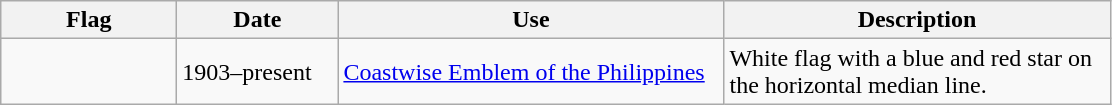<table class="wikitable">
<tr>
<th style="width:110px;">Flag</th>
<th style="width:100px;">Date</th>
<th style="width:250px;">Use</th>
<th style="width:250px;">Description</th>
</tr>
<tr>
<td></td>
<td>1903–present</td>
<td><a href='#'>Coastwise Emblem of the Philippines</a></td>
<td>White flag with a blue and red star on the horizontal median line.</td>
</tr>
</table>
